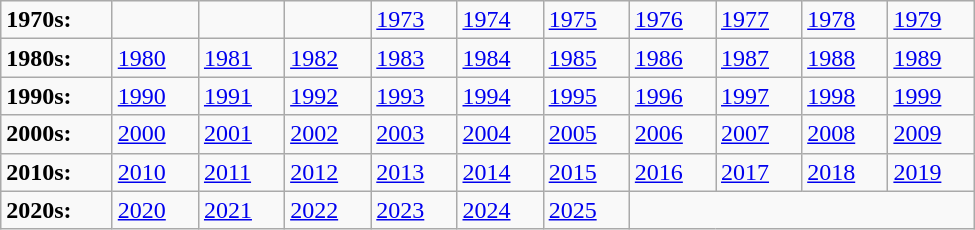<table class="wikitable" style="width: 650px;">
<tr>
<td><strong>1970s:</strong></td>
<td></td>
<td></td>
<td></td>
<td><a href='#'>1973</a></td>
<td><a href='#'>1974</a></td>
<td><a href='#'>1975</a></td>
<td><a href='#'>1976</a></td>
<td><a href='#'>1977</a></td>
<td><a href='#'>1978</a></td>
<td><a href='#'>1979</a></td>
</tr>
<tr>
<td><strong>1980s:</strong></td>
<td><a href='#'>1980</a></td>
<td><a href='#'>1981</a></td>
<td><a href='#'>1982</a></td>
<td><a href='#'>1983</a></td>
<td><a href='#'>1984</a></td>
<td><a href='#'>1985</a></td>
<td><a href='#'>1986</a></td>
<td><a href='#'>1987</a></td>
<td><a href='#'>1988</a></td>
<td><a href='#'>1989</a></td>
</tr>
<tr>
<td><strong>1990s:</strong></td>
<td><a href='#'>1990</a></td>
<td><a href='#'>1991</a></td>
<td><a href='#'>1992</a></td>
<td><a href='#'>1993</a></td>
<td><a href='#'>1994</a></td>
<td><a href='#'>1995</a></td>
<td><a href='#'>1996</a></td>
<td><a href='#'>1997</a></td>
<td><a href='#'>1998</a></td>
<td><a href='#'>1999</a></td>
</tr>
<tr>
<td><strong>2000s:</strong></td>
<td><a href='#'>2000</a></td>
<td><a href='#'>2001</a></td>
<td><a href='#'>2002</a></td>
<td><a href='#'>2003</a></td>
<td><a href='#'>2004</a></td>
<td><a href='#'>2005</a></td>
<td><a href='#'>2006</a></td>
<td><a href='#'>2007</a></td>
<td><a href='#'>2008</a></td>
<td><a href='#'>2009</a></td>
</tr>
<tr>
<td><strong>2010s:</strong></td>
<td><a href='#'>2010</a></td>
<td><a href='#'>2011</a></td>
<td><a href='#'>2012</a></td>
<td><a href='#'>2013</a></td>
<td><a href='#'>2014</a></td>
<td><a href='#'>2015</a></td>
<td><a href='#'>2016</a></td>
<td><a href='#'>2017</a></td>
<td><a href='#'>2018</a></td>
<td><a href='#'>2019</a></td>
</tr>
<tr>
<td><strong>2020s:</strong></td>
<td><a href='#'>2020</a></td>
<td><a href='#'>2021</a></td>
<td><a href='#'>2022</a></td>
<td><a href='#'>2023</a></td>
<td><a href='#'>2024</a></td>
<td><a href='#'>2025</a></td>
</tr>
</table>
